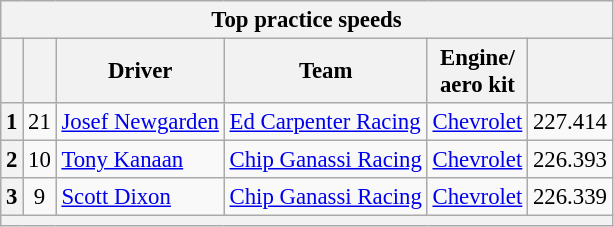<table class="wikitable" style="font-size:95%;">
<tr>
<th colspan=6>Top practice speeds</th>
</tr>
<tr>
<th></th>
<th></th>
<th>Driver</th>
<th>Team</th>
<th>Engine/<br>aero kit</th>
<th></th>
</tr>
<tr>
<th>1</th>
<td align=center>21</td>
<td> <a href='#'>Josef Newgarden</a></td>
<td><a href='#'>Ed Carpenter Racing</a></td>
<td><a href='#'>Chevrolet</a></td>
<td align=center>227.414</td>
</tr>
<tr>
<th>2</th>
<td align=center>10</td>
<td> <a href='#'>Tony Kanaan</a></td>
<td><a href='#'>Chip Ganassi Racing</a></td>
<td><a href='#'>Chevrolet</a></td>
<td align=center>226.393</td>
</tr>
<tr>
<th>3</th>
<td align=center>9</td>
<td> <a href='#'>Scott Dixon</a></td>
<td><a href='#'>Chip Ganassi Racing</a></td>
<td><a href='#'>Chevrolet</a></td>
<td align=center>226.339</td>
</tr>
<tr>
<th colspan=6></th>
</tr>
</table>
